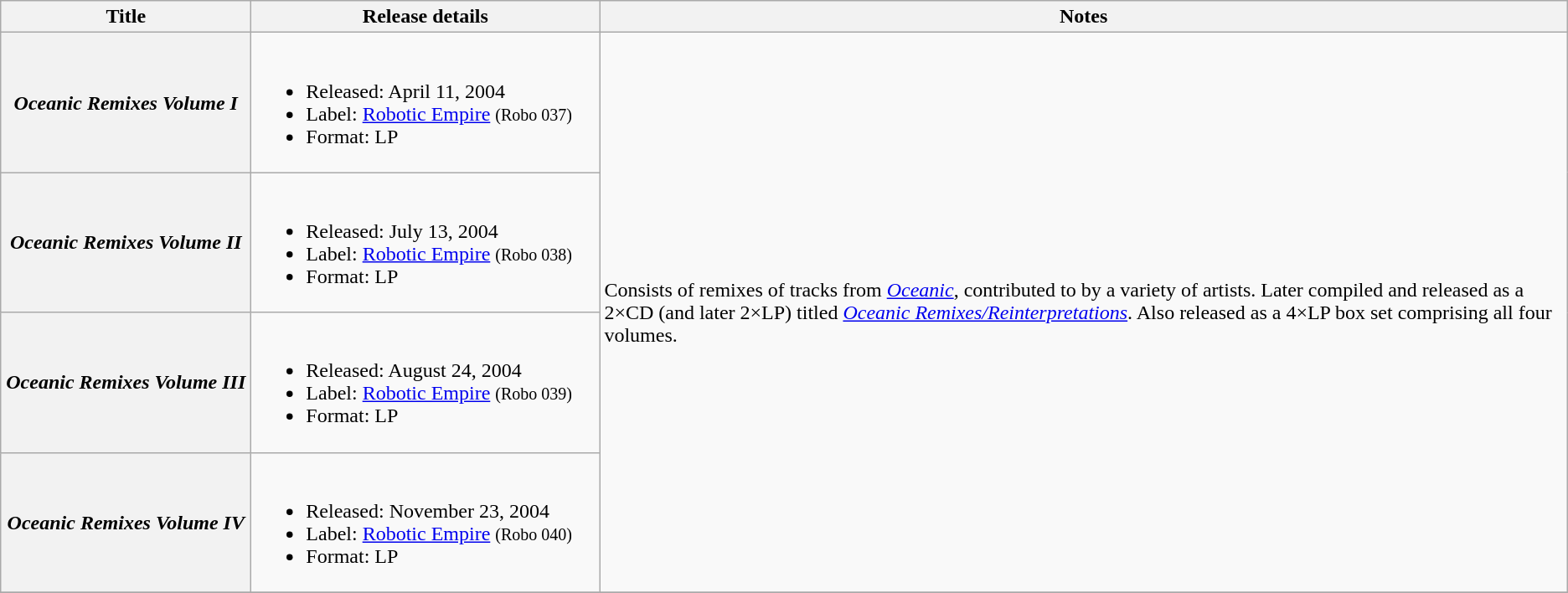<table class ="wikitable plainrowheaders">
<tr>
<th style="width:12em;">Title</th>
<th width="270">Release details</th>
<th>Notes</th>
</tr>
<tr>
<th scope="Row"><em>Oceanic Remixes Volume I</em></th>
<td><br><ul><li>Released: April 11, 2004</li><li>Label: <a href='#'>Robotic Empire</a> <small>(Robo 037)</small></li><li>Format: LP</li></ul></td>
<td rowspan="4">Consists of remixes of tracks from <em><a href='#'>Oceanic</a></em>, contributed to by a variety of artists. Later compiled and released as a 2×CD (and later 2×LP) titled <em><a href='#'>Oceanic Remixes/Reinterpretations</a></em>. Also released as a 4×LP box set comprising all four volumes.</td>
</tr>
<tr>
<th scope="Row"><em>Oceanic Remixes Volume II</em></th>
<td><br><ul><li>Released: July 13, 2004</li><li>Label: <a href='#'>Robotic Empire</a> <small>(Robo 038)</small></li><li>Format: LP</li></ul></td>
</tr>
<tr>
<th scope="Row"><em>Oceanic Remixes Volume III</em></th>
<td><br><ul><li>Released: August 24, 2004</li><li>Label: <a href='#'>Robotic Empire</a> <small>(Robo 039)</small></li><li>Format: LP</li></ul></td>
</tr>
<tr>
<th scope="Row"><em>Oceanic Remixes Volume IV</em></th>
<td><br><ul><li>Released: November 23, 2004</li><li>Label: <a href='#'>Robotic Empire</a> <small>(Robo 040)</small></li><li>Format: LP</li></ul></td>
</tr>
<tr>
</tr>
</table>
